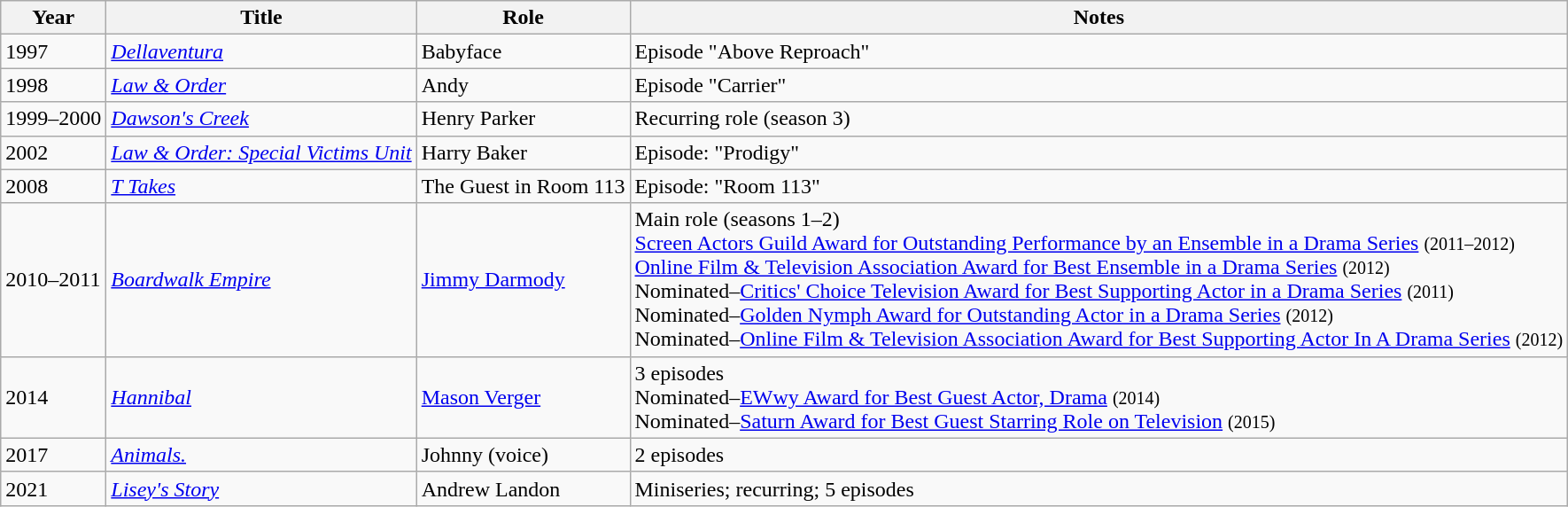<table class="wikitable sortable">
<tr>
<th>Year</th>
<th>Title</th>
<th>Role</th>
<th>Notes</th>
</tr>
<tr>
<td>1997</td>
<td><em><a href='#'>Dellaventura</a></em></td>
<td>Babyface</td>
<td>Episode "Above Reproach"</td>
</tr>
<tr>
<td>1998</td>
<td><em><a href='#'>Law & Order</a></em></td>
<td>Andy</td>
<td>Episode "Carrier"</td>
</tr>
<tr>
<td>1999–2000</td>
<td><em><a href='#'>Dawson's Creek</a></em></td>
<td>Henry Parker</td>
<td>Recurring role (season 3)</td>
</tr>
<tr>
<td>2002</td>
<td><em><a href='#'>Law & Order: Special Victims Unit</a></em></td>
<td>Harry Baker</td>
<td>Episode: "Prodigy"</td>
</tr>
<tr>
<td>2008</td>
<td><em><a href='#'>T Takes</a></em></td>
<td>The Guest in Room 113</td>
<td>Episode: "Room 113"</td>
</tr>
<tr>
<td>2010–2011</td>
<td><em><a href='#'>Boardwalk Empire</a></em></td>
<td><a href='#'>Jimmy Darmody</a></td>
<td>Main role (seasons 1–2)<br><a href='#'>Screen Actors Guild Award for Outstanding Performance by an Ensemble in a Drama Series</a> <small>(2011–2012)</small><br><a href='#'>Online Film & Television Association Award for Best Ensemble in a Drama Series</a> <small>(2012)</small><br>Nominated–<a href='#'>Critics' Choice Television Award for Best Supporting Actor in a Drama Series</a> <small>(2011)</small><br>Nominated–<a href='#'>Golden Nymph Award for Outstanding Actor in a Drama Series</a> <small>(2012)</small><br>Nominated–<a href='#'>Online Film & Television Association Award for Best Supporting Actor In A Drama Series</a> <small>(2012)</small></td>
</tr>
<tr>
<td>2014</td>
<td><em><a href='#'>Hannibal</a></em></td>
<td><a href='#'>Mason Verger</a></td>
<td>3 episodes<br>Nominated–<a href='#'>EWwy Award for Best Guest Actor, Drama</a> <small>(2014)</small><br>Nominated–<a href='#'>Saturn Award for Best Guest Starring Role on Television</a> <small>(2015)</small></td>
</tr>
<tr>
<td>2017</td>
<td><em><a href='#'>Animals.</a></em></td>
<td>Johnny (voice)</td>
<td>2 episodes</td>
</tr>
<tr>
<td>2021</td>
<td><em><a href='#'>Lisey's Story</a></em></td>
<td>Andrew Landon</td>
<td>Miniseries; recurring; 5 episodes</td>
</tr>
</table>
